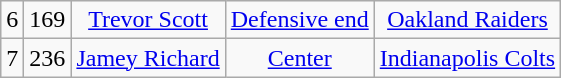<table class="wikitable" style="text-align:center">
<tr>
<td>6</td>
<td>169</td>
<td><a href='#'>Trevor Scott</a></td>
<td><a href='#'>Defensive end</a></td>
<td><a href='#'>Oakland Raiders</a></td>
</tr>
<tr>
<td>7</td>
<td>236</td>
<td><a href='#'>Jamey Richard</a></td>
<td><a href='#'>Center</a></td>
<td><a href='#'>Indianapolis Colts</a></td>
</tr>
</table>
